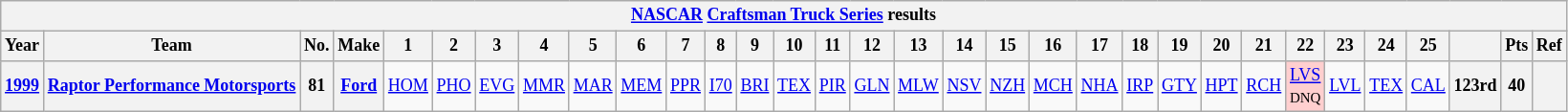<table class="wikitable" style="text-align:center; font-size:75%">
<tr>
<th colspan=45><a href='#'>NASCAR</a> <a href='#'>Craftsman Truck Series</a> results</th>
</tr>
<tr>
<th>Year</th>
<th>Team</th>
<th>No.</th>
<th>Make</th>
<th>1</th>
<th>2</th>
<th>3</th>
<th>4</th>
<th>5</th>
<th>6</th>
<th>7</th>
<th>8</th>
<th>9</th>
<th>10</th>
<th>11</th>
<th>12</th>
<th>13</th>
<th>14</th>
<th>15</th>
<th>16</th>
<th>17</th>
<th>18</th>
<th>19</th>
<th>20</th>
<th>21</th>
<th>22</th>
<th>23</th>
<th>24</th>
<th>25</th>
<th></th>
<th>Pts</th>
<th>Ref</th>
</tr>
<tr>
<th><a href='#'>1999</a></th>
<th><a href='#'>Raptor Performance Motorsports</a></th>
<th>81</th>
<th><a href='#'>Ford</a></th>
<td><a href='#'>HOM</a></td>
<td><a href='#'>PHO</a></td>
<td><a href='#'>EVG</a></td>
<td><a href='#'>MMR</a></td>
<td><a href='#'>MAR</a></td>
<td><a href='#'>MEM</a></td>
<td><a href='#'>PPR</a></td>
<td><a href='#'>I70</a></td>
<td><a href='#'>BRI</a></td>
<td><a href='#'>TEX</a></td>
<td><a href='#'>PIR</a></td>
<td><a href='#'>GLN</a></td>
<td><a href='#'>MLW</a></td>
<td><a href='#'>NSV</a></td>
<td><a href='#'>NZH</a></td>
<td><a href='#'>MCH</a></td>
<td><a href='#'>NHA</a></td>
<td><a href='#'>IRP</a></td>
<td><a href='#'>GTY</a></td>
<td><a href='#'>HPT</a></td>
<td><a href='#'>RCH</a></td>
<td style="background:#FFCFCF;"><a href='#'>LVS</a><br><small>DNQ</small></td>
<td><a href='#'>LVL</a></td>
<td><a href='#'>TEX</a></td>
<td><a href='#'>CAL</a></td>
<th>123rd</th>
<th>40</th>
<th></th>
</tr>
</table>
